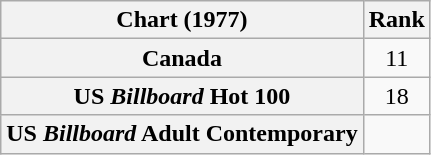<table class="wikitable sortable plainrowheaders">
<tr>
<th scope="col">Chart (1977)</th>
<th scope="col">Rank</th>
</tr>
<tr>
<th scope="row">Canada</th>
<td style="text-align:center;">11</td>
</tr>
<tr>
<th scope="row">US <em>Billboard</em> Hot 100</th>
<td style="text-align:center;">18</td>
</tr>
<tr>
<th scope="row">US <em>Billboard</em> Adult Contemporary</th>
<td></td>
</tr>
</table>
